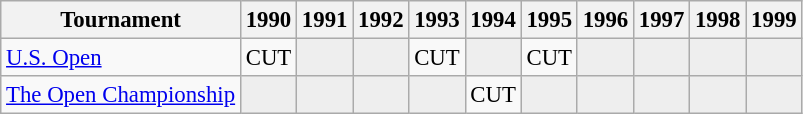<table class="wikitable" style="font-size:95%;">
<tr>
<th>Tournament</th>
<th>1990</th>
<th>1991</th>
<th>1992</th>
<th>1993</th>
<th>1994</th>
<th>1995</th>
<th>1996</th>
<th>1997</th>
<th>1998</th>
<th>1999</th>
</tr>
<tr>
<td align=left><a href='#'>U.S. Open</a></td>
<td>CUT</td>
<td style="background:#eeeeee;"></td>
<td style="background:#eeeeee;"></td>
<td>CUT</td>
<td style="background:#eeeeee;"></td>
<td>CUT</td>
<td style="background:#eeeeee;"></td>
<td style="background:#eeeeee;"></td>
<td style="background:#eeeeee;"></td>
<td style="background:#eeeeee;"></td>
</tr>
<tr>
<td align=left><a href='#'>The Open Championship</a></td>
<td style="background:#eeeeee;"></td>
<td style="background:#eeeeee;"></td>
<td style="background:#eeeeee;"></td>
<td style="background:#eeeeee;"></td>
<td>CUT</td>
<td style="background:#eeeeee;"></td>
<td style="background:#eeeeee;"></td>
<td style="background:#eeeeee;"></td>
<td style="background:#eeeeee;"></td>
<td style="background:#eeeeee;"></td>
</tr>
</table>
